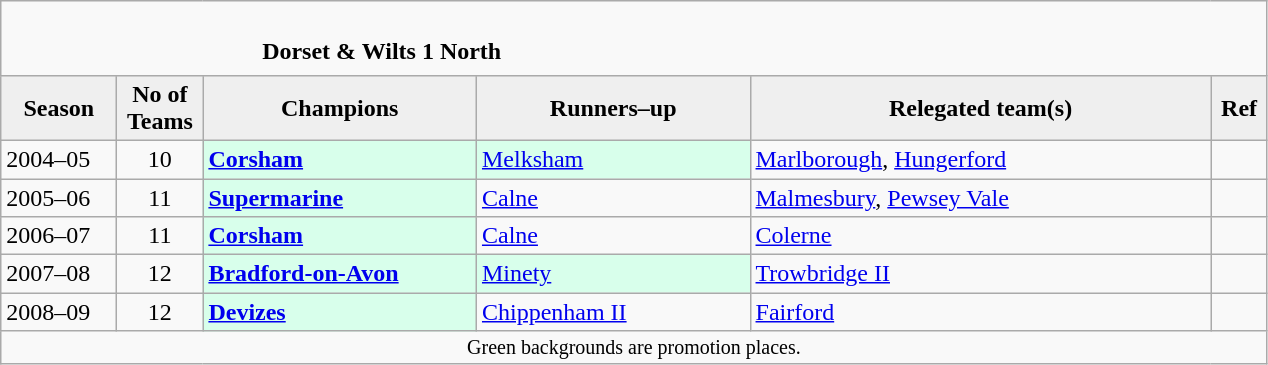<table class="wikitable" style="text-align: left;">
<tr>
<td colspan="11" cellpadding="0" cellspacing="0"><br><table border="0" style="width:100%;" cellpadding="0" cellspacing="0">
<tr>
<td style="width:20%; border:0;"></td>
<td style="border:0;"><strong>Dorset & Wilts 1 North</strong></td>
<td style="width:20%; border:0;"></td>
</tr>
</table>
</td>
</tr>
<tr>
<th style="background:#efefef; width:70px;">Season</th>
<th style="background:#efefef; width:50px;">No of Teams</th>
<th style="background:#efefef; width:175px;">Champions</th>
<th style="background:#efefef; width:175px;">Runners–up</th>
<th style="background:#efefef; width:300px;">Relegated team(s)</th>
<th style="background:#efefef; width:30px;">Ref</th>
</tr>
<tr align=left>
<td>2004–05</td>
<td style="text-align: center;">10</td>
<td style="background:#d8ffeb;"><strong><a href='#'>Corsham</a></strong></td>
<td style="background:#d8ffeb;"><a href='#'>Melksham</a></td>
<td><a href='#'>Marlborough</a>, <a href='#'>Hungerford</a></td>
<td></td>
</tr>
<tr>
<td>2005–06</td>
<td style="text-align: center;">11</td>
<td style="background:#d8ffeb;"><strong><a href='#'>Supermarine</a></strong></td>
<td><a href='#'>Calne</a></td>
<td><a href='#'>Malmesbury</a>, <a href='#'>Pewsey Vale</a></td>
<td></td>
</tr>
<tr>
<td>2006–07</td>
<td style="text-align: center;">11</td>
<td style="background:#d8ffeb;"><strong><a href='#'>Corsham</a></strong></td>
<td><a href='#'>Calne</a></td>
<td><a href='#'>Colerne</a></td>
<td></td>
</tr>
<tr>
<td>2007–08</td>
<td style="text-align: center;">12</td>
<td style="background:#d8ffeb;"><strong><a href='#'>Bradford-on-Avon</a></strong></td>
<td style="background:#d8ffeb;"><a href='#'>Minety</a></td>
<td><a href='#'>Trowbridge II</a></td>
<td></td>
</tr>
<tr>
<td>2008–09</td>
<td style="text-align: center;">12</td>
<td style="background:#d8ffeb;"><strong><a href='#'>Devizes</a></strong></td>
<td><a href='#'>Chippenham II</a></td>
<td><a href='#'>Fairford</a></td>
<td></td>
</tr>
<tr>
<td colspan="15"  style="border:0; font-size:smaller; text-align:center;">Green backgrounds are promotion places.</td>
</tr>
</table>
